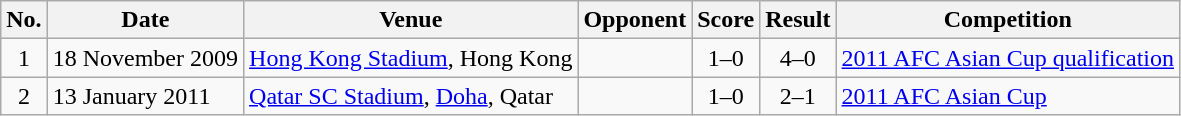<table class="wikitable sortable">
<tr>
<th scope="col">No.</th>
<th scope="col">Date</th>
<th scope="col">Venue</th>
<th scope="col">Opponent</th>
<th scope="col">Score</th>
<th scope="col">Result</th>
<th scope="col">Competition</th>
</tr>
<tr>
<td align="center">1</td>
<td>18 November 2009</td>
<td><a href='#'>Hong Kong Stadium</a>, Hong Kong</td>
<td></td>
<td align="center">1–0</td>
<td align="center">4–0</td>
<td><a href='#'>2011 AFC Asian Cup qualification</a></td>
</tr>
<tr>
<td align="center">2</td>
<td>13 January 2011</td>
<td><a href='#'>Qatar SC Stadium</a>, <a href='#'>Doha</a>, Qatar</td>
<td></td>
<td align="center">1–0</td>
<td align="center">2–1</td>
<td><a href='#'>2011 AFC Asian Cup</a></td>
</tr>
</table>
